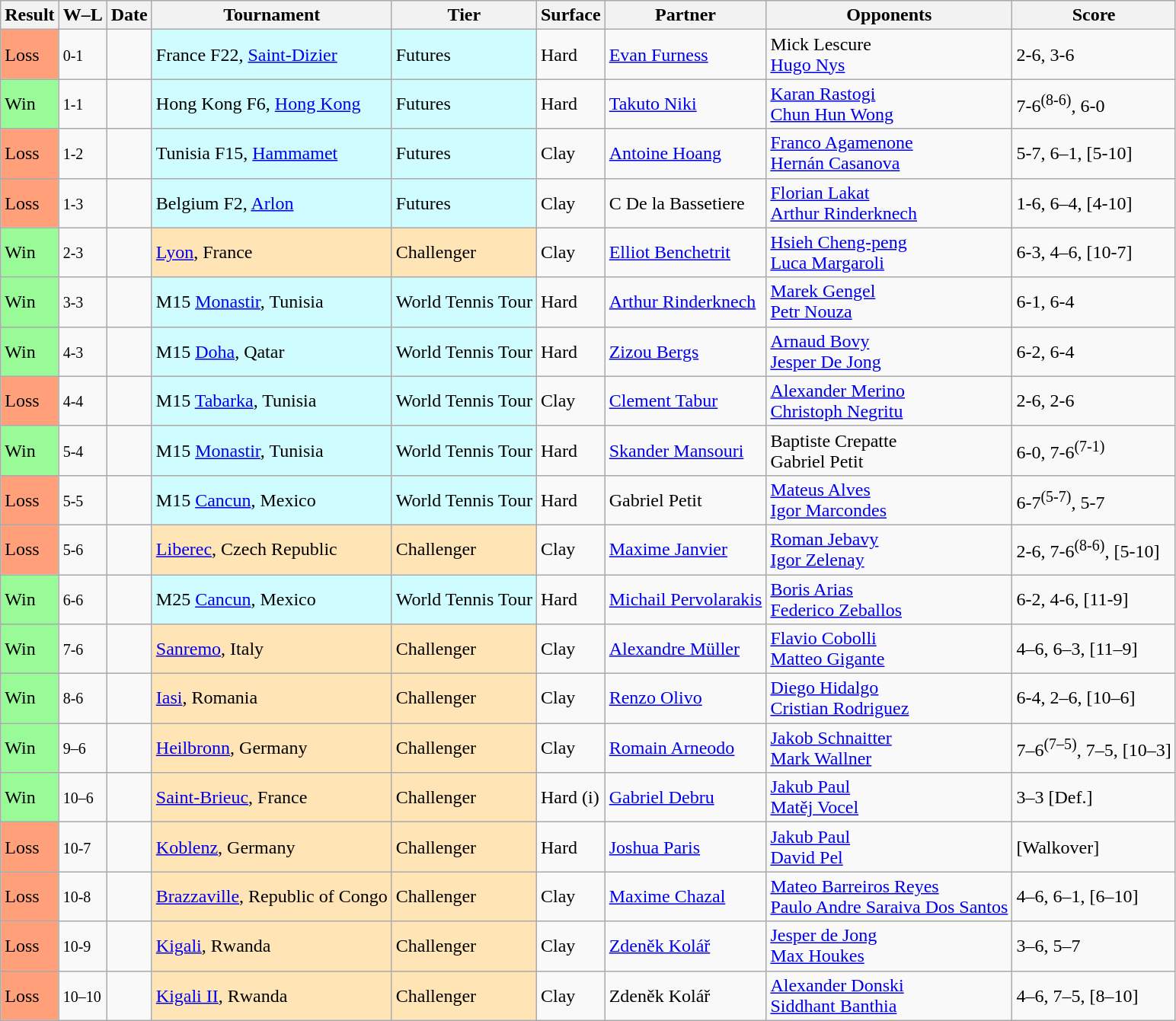<table class="sortable wikitable">
<tr>
<th>Result</th>
<th class="unsortable">W–L</th>
<th>Date</th>
<th>Tournament</th>
<th>Tier</th>
<th>Surface</th>
<th>Partner</th>
<th>Opponents</th>
<th class="unsortable">Score</th>
</tr>
<tr>
<td bgcolor=FFA07A>Loss</td>
<td><small>0-1</small></td>
<td></td>
<td style="background:#cffcff;">France F22, <a href='#'>Saint-Dizier</a></td>
<td style="background:#cffcff;">Futures</td>
<td>Hard</td>
<td> <a href='#'>Evan Furness</a></td>
<td> Mick Lescure <br>  <a href='#'>Hugo Nys</a></td>
<td>2-6, 3-6</td>
</tr>
<tr>
<td bgcolor=98FB98>Win</td>
<td><small>1-1</small></td>
<td></td>
<td style="background:#cffcff;">Hong Kong F6, <a href='#'>Hong Kong</a></td>
<td style="background:#cffcff;">Futures</td>
<td>Hard</td>
<td> <a href='#'>Takuto Niki</a></td>
<td> <a href='#'>Karan Rastogi</a> <br>  <a href='#'>Chun Hun Wong</a></td>
<td>7-6<sup>(8-6)</sup>, 6-0</td>
</tr>
<tr>
<td bgcolor=FFA07A>Loss</td>
<td><small>1-2</small></td>
<td></td>
<td style="background:#cffcff;">Tunisia F15, <a href='#'>Hammamet</a></td>
<td style="background:#cffcff;">Futures</td>
<td>Clay</td>
<td> <a href='#'>Antoine Hoang</a></td>
<td> <a href='#'>Franco Agamenone</a> <br>  <a href='#'>Hernán Casanova</a></td>
<td>5-7, 6–1, [5-10]</td>
</tr>
<tr>
<td bgcolor=FFA07A>Loss</td>
<td><small>1-3</small></td>
<td></td>
<td style="background:#cffcff;">Belgium F2, <a href='#'>Arlon</a></td>
<td style="background:#cffcff;">Futures</td>
<td>Clay</td>
<td> C De la Bassetiere</td>
<td> <a href='#'>Florian Lakat</a> <br>  <a href='#'>Arthur Rinderknech</a></td>
<td>1-6, 6–4, [4-10]</td>
</tr>
<tr>
<td bgcolor=98FB98>Win</td>
<td><small>2-3</small></td>
<td></td>
<td style="background:moccasin;"><a href='#'>Lyon</a>, France</td>
<td style="background:moccasin;">Challenger</td>
<td>Clay</td>
<td> <a href='#'>Elliot Benchetrit</a></td>
<td> <a href='#'>Hsieh Cheng-peng</a> <br>  <a href='#'>Luca Margaroli</a></td>
<td>6-3, 4–6, [10-7]</td>
</tr>
<tr>
<td bgcolor=98FB98>Win</td>
<td><small>3-3</small></td>
<td></td>
<td style="background:#cffcff;">M15 <a href='#'>Monastir</a>, Tunisia</td>
<td style="background:#cffcff;">World Tennis Tour</td>
<td>Hard</td>
<td> <a href='#'>Arthur Rinderknech</a></td>
<td> <a href='#'>Marek Gengel</a> <br>  <a href='#'>Petr Nouza</a></td>
<td>6-1, 6-4</td>
</tr>
<tr>
<td bgcolor=98FB98>Win</td>
<td><small>4-3</small></td>
<td></td>
<td style="background:#cffcff;">M15 <a href='#'>Doha</a>, Qatar</td>
<td style="background:#cffcff;">World Tennis Tour</td>
<td>Hard</td>
<td> <a href='#'>Zizou Bergs</a></td>
<td> <a href='#'>Arnaud Bovy</a> <br>  <a href='#'>Jesper De Jong</a></td>
<td>6-2, 6-4</td>
</tr>
<tr>
<td bgcolor=FFA07A>Loss</td>
<td><small>4-4</small></td>
<td></td>
<td style="background:#cffcff;">M15 <a href='#'>Tabarka</a>, Tunisia</td>
<td style="background:#cffcff;">World Tennis Tour</td>
<td>Clay</td>
<td> <a href='#'>Clement Tabur</a></td>
<td> <a href='#'>Alexander Merino</a> <br>  <a href='#'>Christoph Negritu</a></td>
<td>2-6, 2-6</td>
</tr>
<tr>
<td bgcolor=98FB98>Win</td>
<td><small>5-4</small></td>
<td></td>
<td style="background:#cffcff;">M15 <a href='#'>Monastir</a>, Tunisia</td>
<td style="background:#cffcff;">World Tennis Tour</td>
<td>Hard</td>
<td> <a href='#'>Skander Mansouri</a></td>
<td> Baptiste Crepatte <br>  Gabriel Petit</td>
<td>6-0, 7-6<sup>(7-1)</sup></td>
</tr>
<tr>
<td bgcolor=FFA07A>Loss</td>
<td><small>5-5</small></td>
<td></td>
<td style="background:#cffcff;">M15 <a href='#'>Cancun</a>, Mexico</td>
<td style="background:#cffcff;">World Tennis Tour</td>
<td>Hard</td>
<td> Gabriel Petit</td>
<td> <a href='#'>Mateus Alves</a> <br>  <a href='#'>Igor Marcondes</a></td>
<td>6-7<sup>(5-7)</sup>, 5-7</td>
</tr>
<tr>
<td bgcolor=FFA07A>Loss</td>
<td><small>5-6</small></td>
<td></td>
<td style="background:moccasin;"><a href='#'>Liberec</a>, Czech Republic</td>
<td style="background:moccasin;">Challenger</td>
<td>Clay</td>
<td> <a href='#'>Maxime Janvier</a></td>
<td> <a href='#'>Roman Jebavy</a> <br>  <a href='#'>Igor Zelenay</a></td>
<td>2-6, 7-6<sup>(8-6)</sup>, [5-10]</td>
</tr>
<tr>
<td bgcolor=98FB98>Win</td>
<td><small>6-6</small></td>
<td></td>
<td style="background:#cffcff;">M25 <a href='#'>Cancun</a>, Mexico</td>
<td style="background:#cffcff;">World Tennis Tour</td>
<td>Hard</td>
<td> <a href='#'>Michail Pervolarakis</a></td>
<td> <a href='#'>Boris Arias</a> <br>  <a href='#'>Federico Zeballos</a></td>
<td>6-2, 4-6, [11-9]</td>
</tr>
<tr>
<td bgcolor=98FB98>Win</td>
<td><small>7-6</small></td>
<td></td>
<td style="background:moccasin;"><a href='#'>Sanremo</a>, Italy</td>
<td style="background:moccasin;">Challenger</td>
<td>Clay</td>
<td> <a href='#'>Alexandre Müller</a></td>
<td> <a href='#'>Flavio Cobolli</a><br> <a href='#'>Matteo Gigante</a></td>
<td>4–6, 6–3, [11–9]</td>
</tr>
<tr>
<td bgcolor=98FB98>Win</td>
<td><small>8-6</small></td>
<td></td>
<td style="background:moccasin;"><a href='#'>Iasi</a>, Romania</td>
<td style="background:moccasin;">Challenger</td>
<td>Clay</td>
<td> <a href='#'>Renzo Olivo</a></td>
<td> <a href='#'>Diego Hidalgo</a><br> <a href='#'>Cristian Rodriguez</a></td>
<td>6-4, 2–6, [10–6]</td>
</tr>
<tr>
<td bgcolor=98FB98>Win</td>
<td><small>9–6</small></td>
<td><a href='#'></a></td>
<td style="background:moccasin;"><a href='#'>Heilbronn</a>, Germany</td>
<td style="background:moccasin;">Challenger</td>
<td>Clay</td>
<td> <a href='#'>Romain Arneodo</a></td>
<td> <a href='#'>Jakob Schnaitter</a><br> <a href='#'>Mark Wallner</a></td>
<td>7–6<sup>(7–5)</sup>, 7–5, [10–3]</td>
</tr>
<tr>
<td bgcolor=98FB98>Win</td>
<td><small>10–6</small></td>
<td><a href='#'></a></td>
<td style="background:moccasin;"><a href='#'>Saint-Brieuc</a>, France</td>
<td style="background:moccasin;">Challenger</td>
<td>Hard (i)</td>
<td> <a href='#'>Gabriel Debru</a></td>
<td> <a href='#'>Jakub Paul</a><br> <a href='#'>Matěj Vocel</a></td>
<td>3–3 [Def.]</td>
</tr>
<tr>
<td bgcolor=FFA07A>Loss</td>
<td><small>10-7</small></td>
<td><a href='#'></a></td>
<td style="background:moccasin;"><a href='#'>Koblenz</a>, Germany</td>
<td style="background:moccasin;">Challenger</td>
<td>Hard</td>
<td> <a href='#'>Joshua Paris</a></td>
<td> <a href='#'>Jakub Paul</a> <br>  <a href='#'>David Pel</a></td>
<td>[Walkover]</td>
</tr>
<tr>
<td bgcolor=FFA07A>Loss</td>
<td><small>10-8</small></td>
<td><a href='#'></a></td>
<td style="background:moccasin;"><a href='#'>Brazzaville</a>, Republic of Congo</td>
<td style="background:moccasin;">Challenger</td>
<td>Clay</td>
<td> <a href='#'>Maxime Chazal</a></td>
<td> <a href='#'>Mateo Barreiros Reyes</a> <br>  <a href='#'>Paulo Andre Saraiva Dos Santos</a></td>
<td>4–6, 6–1, [6–10]</td>
</tr>
<tr>
<td bgcolor=FFA07A>Loss</td>
<td><small>10-9</small></td>
<td><a href='#'></a></td>
<td style="background:moccasin;"><a href='#'>Kigali</a>, Rwanda</td>
<td style="background:moccasin;">Challenger</td>
<td>Clay</td>
<td> <a href='#'>Zdeněk Kolář</a></td>
<td> <a href='#'>Jesper de Jong</a> <br>  <a href='#'>Max Houkes</a></td>
<td>3–6, 5–7</td>
</tr>
<tr>
<td bgcolor= FFA07A>Loss</td>
<td><small>10–10</small></td>
<td><a href='#'></a></td>
<td style=background:moccasin;><a href='#'>Kigali II</a>, Rwanda</td>
<td style=background:moccasin;>Challenger</td>
<td>Clay</td>
<td> Zdeněk Kolář</td>
<td> <a href='#'>Alexander Donski</a> <br>  <a href='#'>Siddhant Banthia</a></td>
<td>4–6, 7–5, [8–10]</td>
</tr>
</table>
